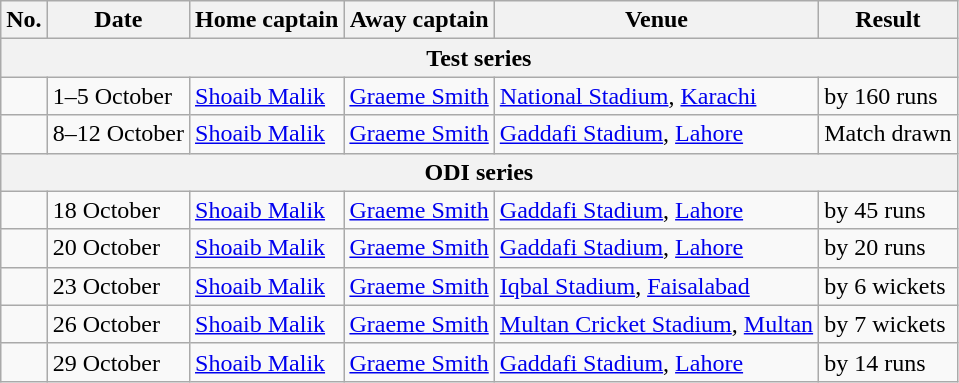<table class="wikitable">
<tr>
<th>No.</th>
<th>Date</th>
<th>Home captain</th>
<th>Away captain</th>
<th>Venue</th>
<th>Result</th>
</tr>
<tr>
<th colspan="6">Test series</th>
</tr>
<tr>
<td></td>
<td>1–5 October</td>
<td><a href='#'>Shoaib Malik</a></td>
<td><a href='#'>Graeme Smith</a></td>
<td><a href='#'>National Stadium</a>, <a href='#'>Karachi</a></td>
<td> by 160 runs</td>
</tr>
<tr>
<td></td>
<td>8–12 October</td>
<td><a href='#'>Shoaib Malik</a></td>
<td><a href='#'>Graeme Smith</a></td>
<td><a href='#'>Gaddafi Stadium</a>, <a href='#'>Lahore</a></td>
<td>Match drawn</td>
</tr>
<tr>
<th colspan="6">ODI series</th>
</tr>
<tr>
<td></td>
<td>18 October</td>
<td><a href='#'>Shoaib Malik</a></td>
<td><a href='#'>Graeme Smith</a></td>
<td><a href='#'>Gaddafi Stadium</a>, <a href='#'>Lahore</a></td>
<td> by 45 runs</td>
</tr>
<tr>
<td></td>
<td>20 October</td>
<td><a href='#'>Shoaib Malik</a></td>
<td><a href='#'>Graeme Smith</a></td>
<td><a href='#'>Gaddafi Stadium</a>, <a href='#'>Lahore</a></td>
<td> by 20 runs</td>
</tr>
<tr>
<td></td>
<td>23 October</td>
<td><a href='#'>Shoaib Malik</a></td>
<td><a href='#'>Graeme Smith</a></td>
<td><a href='#'>Iqbal Stadium</a>, <a href='#'>Faisalabad</a></td>
<td> by 6 wickets</td>
</tr>
<tr>
<td></td>
<td>26 October</td>
<td><a href='#'>Shoaib Malik</a></td>
<td><a href='#'>Graeme Smith</a></td>
<td><a href='#'>Multan Cricket Stadium</a>, <a href='#'>Multan</a></td>
<td> by 7 wickets</td>
</tr>
<tr>
<td></td>
<td>29 October</td>
<td><a href='#'>Shoaib Malik</a></td>
<td><a href='#'>Graeme Smith</a></td>
<td><a href='#'>Gaddafi Stadium</a>, <a href='#'>Lahore</a></td>
<td> by 14 runs</td>
</tr>
</table>
